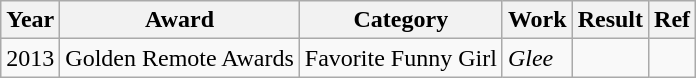<table class="wikitable">
<tr>
<th>Year</th>
<th>Award</th>
<th>Category</th>
<th>Work</th>
<th>Result</th>
<th>Ref</th>
</tr>
<tr>
<td>2013</td>
<td>Golden Remote Awards</td>
<td>Favorite Funny Girl</td>
<td><em>Glee</em></td>
<td></td>
<td></td>
</tr>
</table>
